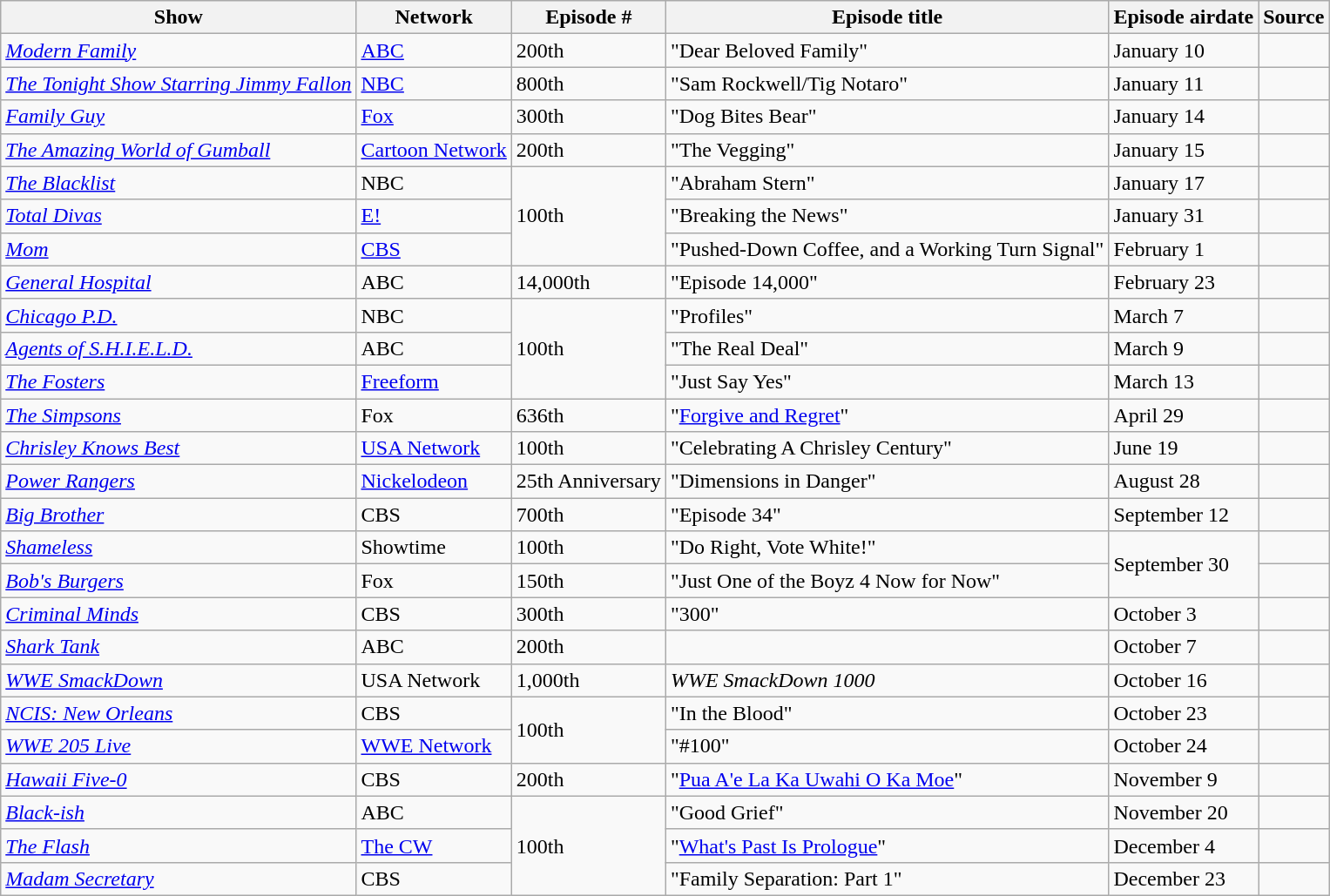<table class="wikitable sortable">
<tr>
<th>Show</th>
<th>Network</th>
<th>Episode #</th>
<th>Episode title </th>
<th>Episode airdate </th>
<th>Source</th>
</tr>
<tr>
<td><em><a href='#'>Modern Family</a></em></td>
<td><a href='#'>ABC</a></td>
<td>200th</td>
<td>"Dear Beloved Family"</td>
<td>January 10</td>
<td></td>
</tr>
<tr>
<td><em><a href='#'>The Tonight Show Starring Jimmy Fallon</a></em></td>
<td><a href='#'>NBC</a></td>
<td>800th</td>
<td>"Sam Rockwell/Tig Notaro"</td>
<td>January 11</td>
<td></td>
</tr>
<tr>
<td><em><a href='#'>Family Guy</a></em></td>
<td><a href='#'>Fox</a></td>
<td>300th</td>
<td>"Dog Bites Bear"</td>
<td>January 14</td>
<td></td>
</tr>
<tr>
<td><em><a href='#'>The Amazing World of Gumball</a></em></td>
<td><a href='#'>Cartoon Network</a></td>
<td>200th</td>
<td>"The Vegging"</td>
<td>January 15</td>
<td></td>
</tr>
<tr>
<td><em><a href='#'>The Blacklist</a></em></td>
<td>NBC</td>
<td rowspan=3>100th</td>
<td>"Abraham Stern"</td>
<td>January 17</td>
<td></td>
</tr>
<tr>
<td><em><a href='#'>Total Divas</a></em></td>
<td><a href='#'>E!</a></td>
<td>"Breaking the News"</td>
<td>January 31</td>
<td></td>
</tr>
<tr>
<td><em><a href='#'>Mom</a></em></td>
<td><a href='#'>CBS</a></td>
<td>"Pushed-Down Coffee, and a Working Turn Signal"</td>
<td>February 1</td>
<td></td>
</tr>
<tr>
<td><em><a href='#'>General Hospital</a></em></td>
<td>ABC</td>
<td>14,000th</td>
<td>"Episode 14,000"</td>
<td>February 23</td>
<td></td>
</tr>
<tr>
<td><em><a href='#'>Chicago P.D.</a></em></td>
<td>NBC</td>
<td rowspan=3>100th</td>
<td>"Profiles"</td>
<td>March 7</td>
<td></td>
</tr>
<tr>
<td><em><a href='#'>Agents of S.H.I.E.L.D.</a></em></td>
<td>ABC</td>
<td>"The Real Deal"</td>
<td>March 9</td>
<td></td>
</tr>
<tr>
<td><em><a href='#'>The Fosters</a></em></td>
<td><a href='#'>Freeform</a></td>
<td>"Just Say Yes"</td>
<td>March 13</td>
<td></td>
</tr>
<tr>
<td><em><a href='#'>The Simpsons</a></em></td>
<td>Fox</td>
<td>636th</td>
<td>"<a href='#'>Forgive and Regret</a>"</td>
<td>April 29</td>
<td></td>
</tr>
<tr>
<td><em><a href='#'>Chrisley Knows Best</a></em></td>
<td><a href='#'>USA Network</a></td>
<td>100th</td>
<td>"Celebrating A Chrisley Century"</td>
<td>June 19</td>
<td></td>
</tr>
<tr>
<td><em><a href='#'>Power Rangers</a></em></td>
<td><a href='#'>Nickelodeon</a></td>
<td>25th Anniversary</td>
<td>"Dimensions in Danger"</td>
<td>August 28</td>
<td></td>
</tr>
<tr>
<td><em><a href='#'>Big Brother</a></em></td>
<td>CBS</td>
<td>700th</td>
<td>"Episode 34"</td>
<td>September 12</td>
<td></td>
</tr>
<tr>
<td><em><a href='#'>Shameless</a></em></td>
<td>Showtime</td>
<td>100th</td>
<td>"Do Right, Vote White!"</td>
<td rowspan=2>September 30</td>
<td></td>
</tr>
<tr>
<td><em><a href='#'>Bob's Burgers</a></em></td>
<td>Fox</td>
<td>150th</td>
<td>"Just One of the Boyz 4 Now for Now"</td>
<td></td>
</tr>
<tr>
<td><em><a href='#'>Criminal Minds</a></em></td>
<td>CBS</td>
<td>300th</td>
<td>"300"</td>
<td>October 3</td>
<td></td>
</tr>
<tr>
<td><em><a href='#'>Shark Tank</a></em></td>
<td>ABC</td>
<td>200th</td>
<td></td>
<td>October 7</td>
<td></td>
</tr>
<tr>
<td><em><a href='#'>WWE SmackDown</a></em></td>
<td>USA Network</td>
<td>1,000th</td>
<td><em>WWE SmackDown 1000</em></td>
<td>October 16</td>
<td></td>
</tr>
<tr>
<td><em><a href='#'>NCIS: New Orleans</a></em></td>
<td>CBS</td>
<td rowspan=2>100th</td>
<td>"In the Blood"</td>
<td>October 23</td>
<td></td>
</tr>
<tr>
<td><em><a href='#'>WWE 205 Live</a></em></td>
<td><a href='#'>WWE Network</a></td>
<td>"#100"</td>
<td>October 24</td>
<td></td>
</tr>
<tr>
<td><em><a href='#'>Hawaii Five-0</a></em></td>
<td>CBS</td>
<td>200th</td>
<td>"<a href='#'>Pua A'e La Ka Uwahi O Ka Moe</a>"</td>
<td>November 9</td>
<td></td>
</tr>
<tr>
<td><em><a href='#'>Black-ish</a></em></td>
<td>ABC</td>
<td rowspan=3>100th</td>
<td>"Good Grief"</td>
<td>November 20</td>
<td></td>
</tr>
<tr>
<td><em><a href='#'>The Flash</a></em></td>
<td><a href='#'>The CW</a></td>
<td>"<a href='#'>What's Past Is Prologue</a>"</td>
<td>December 4</td>
<td></td>
</tr>
<tr>
<td><em><a href='#'>Madam Secretary</a></em></td>
<td>CBS</td>
<td>"Family Separation: Part 1"</td>
<td>December 23</td>
<td></td>
</tr>
</table>
